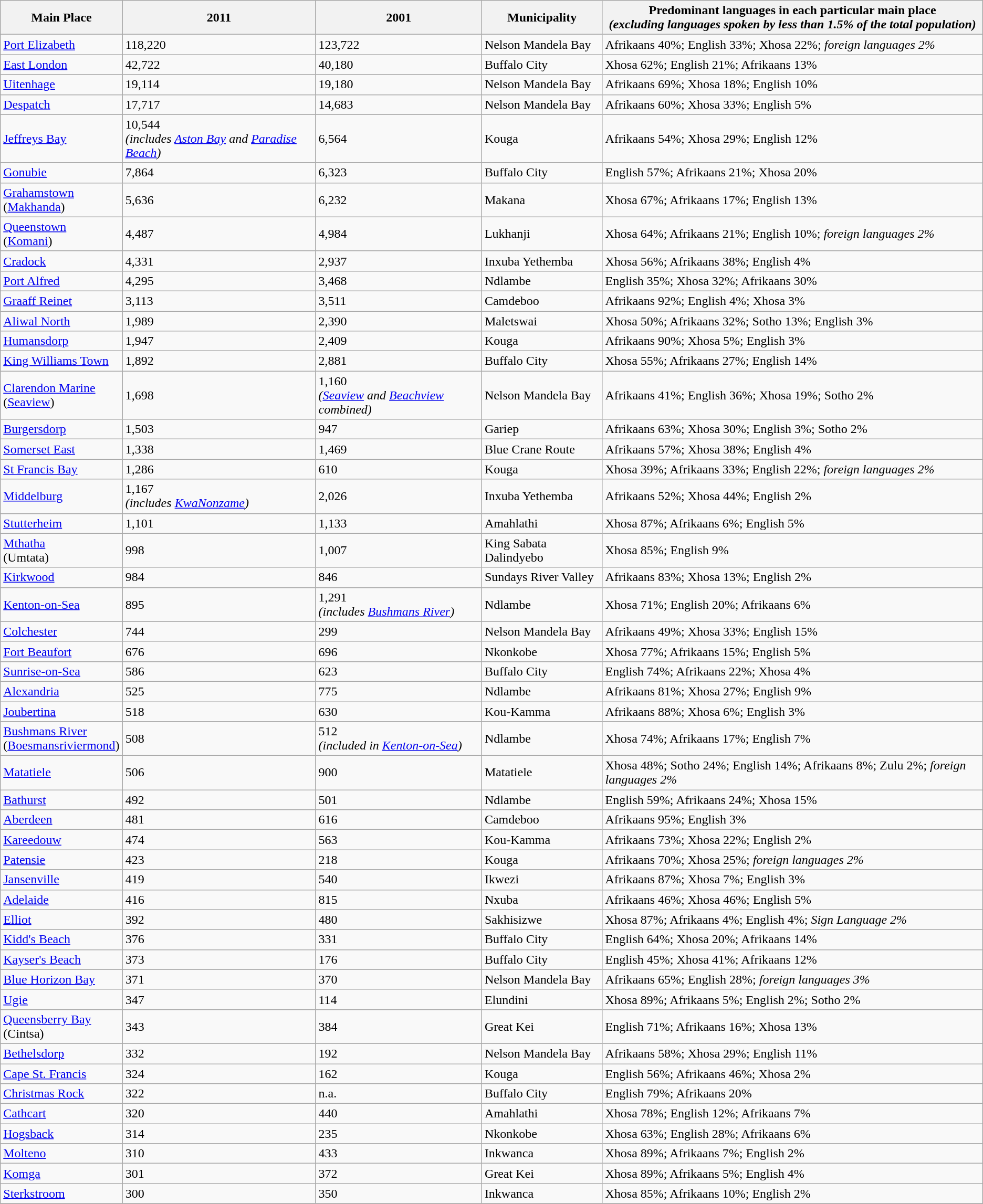<table class="wikitable sortable">
<tr>
<th scope="col">Main Place</th>
<th scope="col">2011</th>
<th scope="col">2001</th>
<th scope="col" style="text-align:center;">Municipality</th>
<th scope="col">Predominant languages in each particular main place<br><em>(excluding languages spoken by less than 1.5% of the total population)</em></th>
</tr>
<tr>
<td><a href='#'>Port Elizabeth</a></td>
<td>118,220</td>
<td>123,722</td>
<td>Nelson Mandela Bay</td>
<td>Afrikaans 40%; English 33%; Xhosa 22%; <em>foreign languages 2%</em></td>
</tr>
<tr>
<td><a href='#'>East London</a></td>
<td>42,722</td>
<td>40,180</td>
<td>Buffalo City</td>
<td>Xhosa 62%; English 21%; Afrikaans 13%</td>
</tr>
<tr>
<td><a href='#'>Uitenhage</a></td>
<td>19,114</td>
<td>19,180</td>
<td>Nelson Mandela Bay</td>
<td>Afrikaans 69%; Xhosa 18%; English 10%</td>
</tr>
<tr>
<td><a href='#'>Despatch</a></td>
<td>17,717</td>
<td>14,683</td>
<td>Nelson Mandela Bay</td>
<td>Afrikaans 60%; Xhosa 33%; English 5%</td>
</tr>
<tr>
<td><a href='#'>Jeffreys Bay</a></td>
<td>10,544<br><em>(includes <a href='#'>Aston Bay</a> and <a href='#'>Paradise Beach</a>)</em></td>
<td>6,564</td>
<td>Kouga</td>
<td>Afrikaans 54%; Xhosa 29%; English 12%</td>
</tr>
<tr>
<td><a href='#'>Gonubie</a></td>
<td>7,864</td>
<td>6,323</td>
<td>Buffalo City</td>
<td>English 57%; Afrikaans 21%; Xhosa 20%</td>
</tr>
<tr>
<td><a href='#'>Grahamstown</a><br>(<a href='#'>Makhanda</a>)</td>
<td>5,636</td>
<td>6,232</td>
<td>Makana</td>
<td>Xhosa 67%; Afrikaans 17%; English 13%</td>
</tr>
<tr>
<td><a href='#'>Queenstown</a><br>(<a href='#'>Komani</a>)</td>
<td>4,487</td>
<td>4,984</td>
<td>Lukhanji</td>
<td>Xhosa 64%; Afrikaans 21%; English 10%; <em>foreign languages 2%</em></td>
</tr>
<tr>
<td><a href='#'>Cradock</a></td>
<td>4,331</td>
<td>2,937</td>
<td>Inxuba Yethemba</td>
<td>Xhosa 56%; Afrikaans 38%; English 4%</td>
</tr>
<tr>
<td><a href='#'>Port Alfred</a></td>
<td>4,295</td>
<td>3,468</td>
<td>Ndlambe</td>
<td>English 35%; Xhosa 32%; Afrikaans 30%</td>
</tr>
<tr>
<td><a href='#'>Graaff Reinet</a></td>
<td>3,113</td>
<td>3,511</td>
<td>Camdeboo</td>
<td>Afrikaans 92%; English 4%; Xhosa 3%</td>
</tr>
<tr>
<td><a href='#'>Aliwal North</a></td>
<td>1,989</td>
<td>2,390</td>
<td>Maletswai</td>
<td>Xhosa 50%; Afrikaans 32%; Sotho 13%; English 3%</td>
</tr>
<tr>
<td><a href='#'>Humansdorp</a></td>
<td>1,947</td>
<td>2,409</td>
<td>Kouga</td>
<td>Afrikaans 90%; Xhosa 5%; English 3%</td>
</tr>
<tr>
<td><a href='#'>King Williams Town</a></td>
<td>1,892</td>
<td>2,881</td>
<td>Buffalo City</td>
<td>Xhosa 55%; Afrikaans 27%; English 14%</td>
</tr>
<tr>
<td><a href='#'>Clarendon Marine</a><br>(<a href='#'>Seaview</a>)</td>
<td>1,698</td>
<td>1,160<br><em>(<a href='#'>Seaview</a> and <a href='#'>Beachview</a> combined)</em></td>
<td>Nelson Mandela Bay</td>
<td>Afrikaans 41%; English 36%; Xhosa 19%; Sotho 2%</td>
</tr>
<tr>
<td><a href='#'>Burgersdorp</a></td>
<td>1,503</td>
<td>947</td>
<td>Gariep</td>
<td>Afrikaans 63%; Xhosa 30%; English 3%; Sotho 2%</td>
</tr>
<tr>
<td><a href='#'>Somerset East</a></td>
<td>1,338</td>
<td>1,469</td>
<td>Blue Crane Route</td>
<td>Afrikaans 57%; Xhosa 38%; English 4%</td>
</tr>
<tr>
<td><a href='#'>St Francis Bay</a></td>
<td>1,286</td>
<td>610</td>
<td>Kouga</td>
<td>Xhosa 39%; Afrikaans 33%; English 22%; <em>foreign languages 2%</em></td>
</tr>
<tr>
<td><a href='#'>Middelburg</a></td>
<td>1,167<br><em>(includes <a href='#'>KwaNonzame</a>)</em></td>
<td>2,026</td>
<td>Inxuba Yethemba</td>
<td>Afrikaans 52%; Xhosa 44%; English 2%</td>
</tr>
<tr>
<td><a href='#'>Stutterheim</a></td>
<td>1,101</td>
<td>1,133</td>
<td>Amahlathi</td>
<td>Xhosa 87%; Afrikaans 6%; English 5%</td>
</tr>
<tr>
<td><a href='#'>Mthatha</a><br>(Umtata)</td>
<td>998</td>
<td>1,007</td>
<td>King Sabata Dalindyebo</td>
<td>Xhosa 85%; English 9%</td>
</tr>
<tr>
<td><a href='#'>Kirkwood</a></td>
<td>984</td>
<td>846</td>
<td>Sundays River Valley</td>
<td>Afrikaans 83%; Xhosa 13%; English 2%</td>
</tr>
<tr>
<td><a href='#'>Kenton-on-Sea</a></td>
<td>895</td>
<td>1,291<br><em>(includes <a href='#'>Bushmans River</a>)</em></td>
<td>Ndlambe</td>
<td>Xhosa 71%; English 20%; Afrikaans 6%</td>
</tr>
<tr>
<td><a href='#'>Colchester</a></td>
<td>744</td>
<td>299</td>
<td>Nelson Mandela Bay</td>
<td>Afrikaans 49%; Xhosa 33%; English 15%</td>
</tr>
<tr>
<td><a href='#'>Fort Beaufort</a></td>
<td>676</td>
<td>696</td>
<td>Nkonkobe</td>
<td>Xhosa 77%; Afrikaans 15%; English 5%</td>
</tr>
<tr>
<td><a href='#'>Sunrise-on-Sea</a></td>
<td>586</td>
<td>623</td>
<td>Buffalo City</td>
<td>English 74%; Afrikaans 22%; Xhosa 4%</td>
</tr>
<tr>
<td><a href='#'>Alexandria</a></td>
<td>525</td>
<td>775</td>
<td>Ndlambe</td>
<td>Afrikaans 81%; Xhosa 27%; English 9%</td>
</tr>
<tr>
<td><a href='#'>Joubertina</a></td>
<td>518</td>
<td>630</td>
<td>Kou-Kamma</td>
<td>Afrikaans 88%; Xhosa 6%; English 3%</td>
</tr>
<tr>
<td><a href='#'>Bushmans River</a><br>(<a href='#'>Boesmansriviermond</a>)</td>
<td>508</td>
<td>512<br><em>(included in <a href='#'>Kenton-on-Sea</a>)</em></td>
<td>Ndlambe</td>
<td>Xhosa 74%; Afrikaans 17%; English 7%</td>
</tr>
<tr>
<td><a href='#'>Matatiele</a></td>
<td>506</td>
<td>900</td>
<td>Matatiele</td>
<td>Xhosa 48%; Sotho 24%; English 14%; Afrikaans 8%; Zulu 2%; <em>foreign languages 2%</em></td>
</tr>
<tr>
<td><a href='#'>Bathurst</a></td>
<td>492</td>
<td>501</td>
<td>Ndlambe</td>
<td>English 59%; Afrikaans 24%; Xhosa 15%</td>
</tr>
<tr>
<td><a href='#'>Aberdeen</a></td>
<td>481</td>
<td>616</td>
<td>Camdeboo</td>
<td>Afrikaans 95%; English 3%</td>
</tr>
<tr>
<td><a href='#'>Kareedouw</a></td>
<td>474</td>
<td>563</td>
<td>Kou-Kamma</td>
<td>Afrikaans 73%; Xhosa 22%; English 2%</td>
</tr>
<tr>
<td><a href='#'>Patensie</a></td>
<td>423</td>
<td>218</td>
<td>Kouga</td>
<td>Afrikaans 70%; Xhosa 25%; <em>foreign languages 2%</em></td>
</tr>
<tr>
<td><a href='#'>Jansenville</a></td>
<td>419</td>
<td>540</td>
<td>Ikwezi</td>
<td>Afrikaans 87%; Xhosa 7%; English 3%</td>
</tr>
<tr>
<td><a href='#'>Adelaide</a></td>
<td>416</td>
<td>815</td>
<td>Nxuba</td>
<td>Afrikaans 46%; Xhosa 46%; English 5%</td>
</tr>
<tr>
<td><a href='#'>Elliot</a></td>
<td>392</td>
<td>480</td>
<td>Sakhisizwe</td>
<td>Xhosa 87%; Afrikaans 4%; English 4%; <em>Sign Language 2%</em></td>
</tr>
<tr>
<td><a href='#'>Kidd's Beach</a></td>
<td>376</td>
<td>331</td>
<td>Buffalo City</td>
<td>English 64%; Xhosa 20%; Afrikaans 14%</td>
</tr>
<tr>
<td><a href='#'>Kayser's Beach</a></td>
<td>373</td>
<td>176</td>
<td>Buffalo City</td>
<td>English 45%; Xhosa 41%; Afrikaans 12%</td>
</tr>
<tr>
<td><a href='#'>Blue Horizon Bay</a></td>
<td>371</td>
<td>370</td>
<td>Nelson Mandela Bay</td>
<td>Afrikaans 65%; English 28%; <em>foreign languages 3%</em></td>
</tr>
<tr>
<td><a href='#'>Ugie</a></td>
<td>347</td>
<td>114</td>
<td>Elundini</td>
<td>Xhosa 89%; Afrikaans 5%; English 2%; Sotho 2%</td>
</tr>
<tr>
<td><a href='#'>Queensberry Bay</a><br>(Cintsa)</td>
<td>343</td>
<td>384</td>
<td>Great Kei</td>
<td>English 71%; Afrikaans 16%; Xhosa 13%</td>
</tr>
<tr>
<td><a href='#'>Bethelsdorp</a></td>
<td>332</td>
<td>192</td>
<td>Nelson Mandela Bay</td>
<td>Afrikaans 58%; Xhosa 29%; English 11%</td>
</tr>
<tr>
<td><a href='#'>Cape St. Francis</a></td>
<td>324</td>
<td>162</td>
<td>Kouga</td>
<td>English 56%; Afrikaans 46%; Xhosa 2%</td>
</tr>
<tr>
<td><a href='#'>Christmas Rock</a></td>
<td>322</td>
<td>n.a.</td>
<td>Buffalo City</td>
<td>English 79%; Afrikaans 20%</td>
</tr>
<tr>
<td><a href='#'>Cathcart</a></td>
<td>320</td>
<td>440</td>
<td>Amahlathi</td>
<td>Xhosa 78%; English 12%; Afrikaans 7%</td>
</tr>
<tr>
<td><a href='#'>Hogsback</a></td>
<td>314</td>
<td>235</td>
<td>Nkonkobe</td>
<td>Xhosa 63%; English 28%; Afrikaans 6%</td>
</tr>
<tr>
<td><a href='#'>Molteno</a></td>
<td>310</td>
<td>433</td>
<td>Inkwanca</td>
<td>Xhosa 89%; Afrikaans 7%; English 2%</td>
</tr>
<tr>
<td><a href='#'>Komga</a></td>
<td>301</td>
<td>372</td>
<td>Great Kei</td>
<td>Xhosa 89%; Afrikaans 5%; English 4%</td>
</tr>
<tr>
<td><a href='#'>Sterkstroom</a></td>
<td>300</td>
<td>350</td>
<td>Inkwanca</td>
<td>Xhosa 85%; Afrikaans 10%; English 2%</td>
</tr>
<tr>
</tr>
</table>
